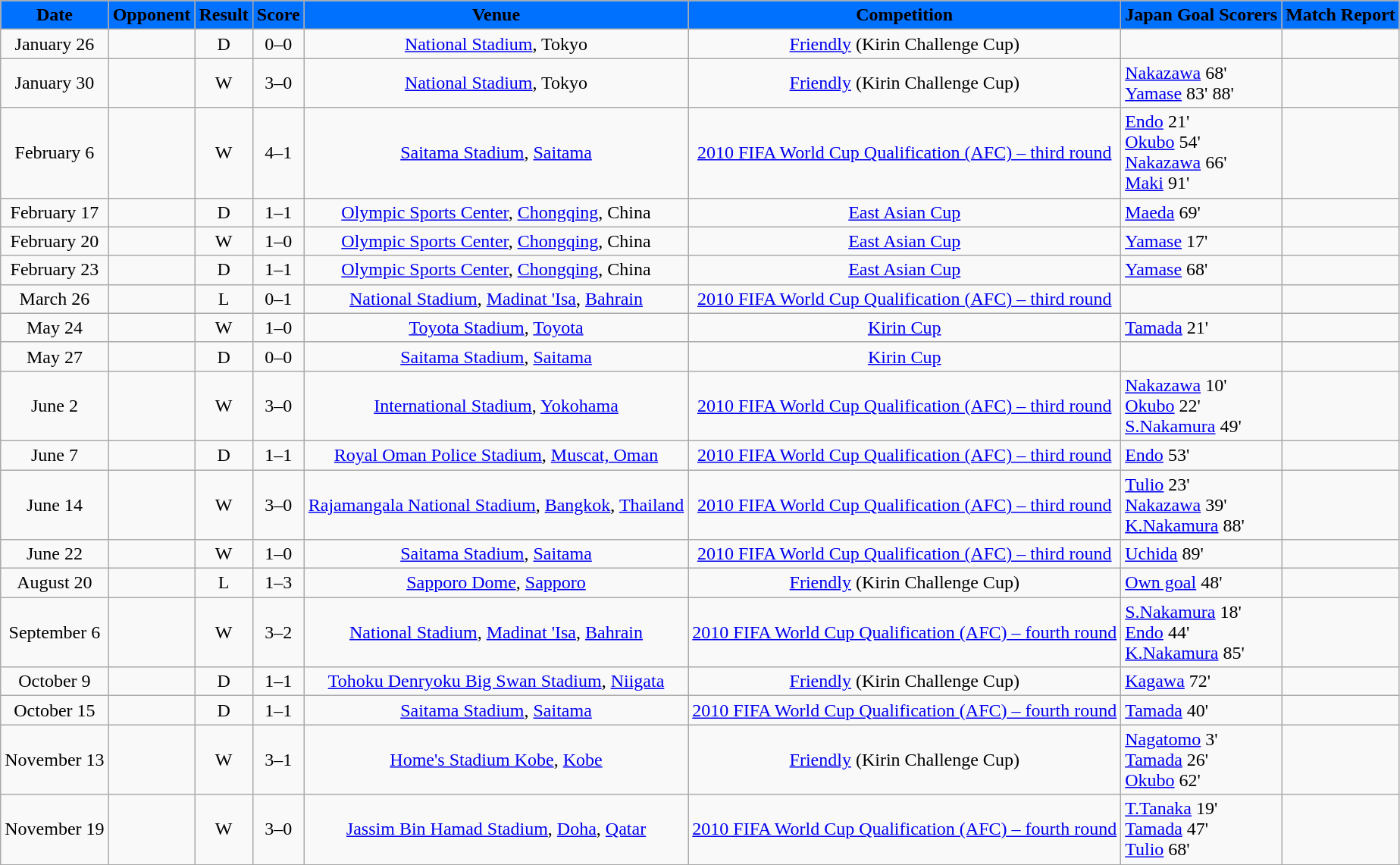<table class="wikitable" style="text-align:center;">
<tr>
<th style="background:#0070FF;"><span>Date</span></th>
<th style="background:#0070FF;"><span>Opponent</span></th>
<th style="background:#0070FF;"><span>Result</span></th>
<th style="background:#0070FF;"><span>Score</span></th>
<th style="background:#0070FF;"><span>Venue</span></th>
<th style="background:#0070FF;"><span>Competition</span></th>
<th style="background:#0070FF;"><span>Japan Goal Scorers</span></th>
<th style="background:#0070FF;"><span>Match Report</span></th>
</tr>
<tr>
<td>January 26</td>
<td align="left"></td>
<td>D</td>
<td>0–0</td>
<td><a href='#'>National Stadium</a>, Tokyo</td>
<td><a href='#'>Friendly</a> (Kirin Challenge Cup)</td>
<td align="left"></td>
<td></td>
</tr>
<tr>
<td>January 30</td>
<td align="left"></td>
<td>W</td>
<td>3–0</td>
<td><a href='#'>National Stadium</a>, Tokyo</td>
<td><a href='#'>Friendly</a> (Kirin Challenge Cup)</td>
<td align="left"><a href='#'>Nakazawa</a> 68' <br> <a href='#'>Yamase</a> 83' 88'</td>
<td></td>
</tr>
<tr>
<td>February 6</td>
<td align="left"></td>
<td>W</td>
<td align="center">4–1</td>
<td><a href='#'>Saitama Stadium</a>, <a href='#'>Saitama</a></td>
<td><a href='#'>2010 FIFA World Cup Qualification (AFC) – third round</a></td>
<td align="left"><a href='#'>Endo</a> 21' <br> <a href='#'>Okubo</a> 54' <br> <a href='#'>Nakazawa</a> 66' <br> <a href='#'>Maki</a> 91'</td>
<td></td>
</tr>
<tr>
<td>February 17</td>
<td align="left"></td>
<td>D</td>
<td>1–1</td>
<td><a href='#'>Olympic Sports Center</a>, <a href='#'>Chongqing</a>, China</td>
<td><a href='#'>East Asian Cup</a></td>
<td align="left"><a href='#'>Maeda</a> 69'</td>
<td></td>
</tr>
<tr>
<td>February 20</td>
<td align="left"></td>
<td>W</td>
<td>1–0</td>
<td><a href='#'>Olympic Sports Center</a>, <a href='#'>Chongqing</a>, China</td>
<td><a href='#'>East Asian Cup</a></td>
<td align="left"><a href='#'>Yamase</a> 17'</td>
<td></td>
</tr>
<tr>
<td>February 23</td>
<td align="left"></td>
<td>D</td>
<td>1–1</td>
<td><a href='#'>Olympic Sports Center</a>, <a href='#'>Chongqing</a>, China</td>
<td><a href='#'>East Asian Cup</a></td>
<td align="left"><a href='#'>Yamase</a> 68'</td>
<td></td>
</tr>
<tr>
<td>March 26</td>
<td align="left"></td>
<td>L</td>
<td>0–1</td>
<td><a href='#'>National Stadium</a>, <a href='#'>Madinat 'Isa</a>, <a href='#'>Bahrain</a></td>
<td><a href='#'>2010 FIFA World Cup Qualification (AFC) – third round</a></td>
<td align="left"></td>
<td></td>
</tr>
<tr>
<td>May 24</td>
<td align="left"></td>
<td>W</td>
<td>1–0</td>
<td><a href='#'>Toyota Stadium</a>, <a href='#'>Toyota</a></td>
<td><a href='#'>Kirin Cup</a></td>
<td align="left"><a href='#'>Tamada</a> 21'</td>
<td></td>
</tr>
<tr>
<td>May 27</td>
<td align="left"></td>
<td>D</td>
<td>0–0</td>
<td><a href='#'>Saitama Stadium</a>, <a href='#'>Saitama</a></td>
<td><a href='#'>Kirin Cup</a></td>
<td align="left"></td>
<td></td>
</tr>
<tr>
<td>June 2</td>
<td align="left"></td>
<td>W</td>
<td>3–0</td>
<td><a href='#'>International Stadium</a>, <a href='#'>Yokohama</a></td>
<td><a href='#'>2010 FIFA World Cup Qualification (AFC) – third round</a></td>
<td align="left"><a href='#'>Nakazawa</a> 10' <br> <a href='#'>Okubo</a> 22' <br> <a href='#'>S.Nakamura</a> 49'</td>
<td></td>
</tr>
<tr>
<td align="center">June 7</td>
<td align="left"></td>
<td>D</td>
<td>1–1</td>
<td><a href='#'>Royal Oman Police Stadium</a>, <a href='#'>Muscat, Oman</a></td>
<td><a href='#'>2010 FIFA World Cup Qualification (AFC) – third round</a></td>
<td align="left"><a href='#'>Endo</a> 53'</td>
<td></td>
</tr>
<tr>
<td>June 14</td>
<td align="left"></td>
<td>W</td>
<td>3–0</td>
<td><a href='#'>Rajamangala National Stadium</a>, <a href='#'>Bangkok</a>, <a href='#'>Thailand</a></td>
<td><a href='#'>2010 FIFA World Cup Qualification (AFC) – third round</a></td>
<td align="left"><a href='#'>Tulio</a> 23' <br> <a href='#'>Nakazawa</a> 39' <br> <a href='#'>K.Nakamura</a> 88'</td>
<td></td>
</tr>
<tr>
<td>June 22</td>
<td align="left"></td>
<td>W</td>
<td>1–0</td>
<td><a href='#'>Saitama Stadium</a>, <a href='#'>Saitama</a></td>
<td><a href='#'>2010 FIFA World Cup Qualification (AFC) – third round</a></td>
<td align="left"><a href='#'>Uchida</a> 89'</td>
<td></td>
</tr>
<tr>
<td>August 20</td>
<td align="left"></td>
<td>L</td>
<td>1–3</td>
<td><a href='#'>Sapporo Dome</a>, <a href='#'>Sapporo</a></td>
<td><a href='#'>Friendly</a> (Kirin Challenge Cup)</td>
<td align="left"><a href='#'>Own goal</a> 48'</td>
<td></td>
</tr>
<tr>
<td>September 6</td>
<td align="left"></td>
<td>W</td>
<td>3–2</td>
<td><a href='#'>National Stadium</a>, <a href='#'>Madinat 'Isa</a>, <a href='#'>Bahrain</a></td>
<td><a href='#'>2010 FIFA World Cup Qualification (AFC) – fourth round</a></td>
<td align="left"><a href='#'>S.Nakamura</a> 18' <br> <a href='#'>Endo</a> 44' <br> <a href='#'>K.Nakamura</a> 85'</td>
<td></td>
</tr>
<tr>
<td>October 9</td>
<td align="left"></td>
<td>D</td>
<td>1–1</td>
<td><a href='#'>Tohoku Denryoku Big Swan Stadium</a>, <a href='#'>Niigata</a></td>
<td><a href='#'>Friendly</a> (Kirin Challenge Cup)</td>
<td align="left"><a href='#'>Kagawa</a> 72'</td>
<td></td>
</tr>
<tr>
<td>October 15</td>
<td align="left"></td>
<td>D</td>
<td>1–1</td>
<td><a href='#'>Saitama Stadium</a>, <a href='#'>Saitama</a></td>
<td><a href='#'>2010 FIFA World Cup Qualification (AFC) – fourth round</a></td>
<td align="left"><a href='#'>Tamada</a> 40'</td>
<td></td>
</tr>
<tr>
<td>November 13</td>
<td align="left"></td>
<td>W</td>
<td>3–1</td>
<td><a href='#'>Home's Stadium Kobe</a>, <a href='#'>Kobe</a></td>
<td><a href='#'>Friendly</a> (Kirin Challenge Cup)</td>
<td align="left"><a href='#'>Nagatomo</a> 3' <br> <a href='#'>Tamada</a> 26' <br> <a href='#'>Okubo</a> 62'</td>
<td></td>
</tr>
<tr>
<td>November 19</td>
<td align="left"></td>
<td>W</td>
<td>3–0</td>
<td><a href='#'>Jassim Bin Hamad Stadium</a>, <a href='#'>Doha</a>, <a href='#'>Qatar</a></td>
<td><a href='#'>2010 FIFA World Cup Qualification (AFC) – fourth round</a></td>
<td align="left"><a href='#'>T.Tanaka</a> 19' <br> <a href='#'>Tamada</a> 47' <br> <a href='#'>Tulio</a> 68'</td>
<td></td>
</tr>
<tr>
</tr>
</table>
